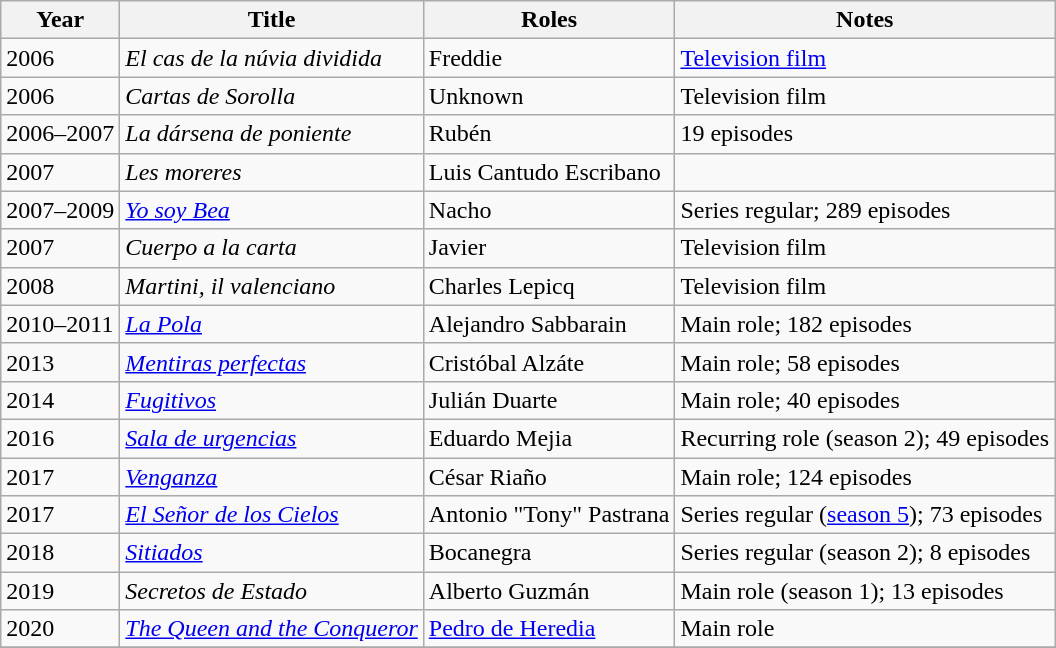<table class="wikitable sortable">
<tr>
<th>Year</th>
<th>Title</th>
<th>Roles</th>
<th>Notes</th>
</tr>
<tr>
<td>2006</td>
<td><em>El cas de la núvia dividida</em></td>
<td>Freddie</td>
<td><a href='#'>Television film</a></td>
</tr>
<tr>
<td>2006</td>
<td><em>Cartas de Sorolla</em></td>
<td>Unknown</td>
<td>Television film</td>
</tr>
<tr>
<td>2006–2007</td>
<td><em>La dársena de poniente</em></td>
<td>Rubén</td>
<td>19 episodes</td>
</tr>
<tr>
<td>2007</td>
<td><em>Les moreres</em></td>
<td>Luis Cantudo Escribano</td>
<td></td>
</tr>
<tr>
<td>2007–2009</td>
<td><em><a href='#'>Yo soy Bea</a></em></td>
<td>Nacho</td>
<td>Series regular; 289 episodes</td>
</tr>
<tr>
<td>2007</td>
<td><em>Cuerpo a la carta</em></td>
<td>Javier</td>
<td>Television film</td>
</tr>
<tr>
<td>2008</td>
<td><em>Martini, il valenciano</em></td>
<td>Charles Lepicq</td>
<td>Television film</td>
</tr>
<tr>
<td>2010–2011</td>
<td><em><a href='#'>La Pola</a></em></td>
<td>Alejandro Sabbarain</td>
<td>Main role; 182 episodes</td>
</tr>
<tr>
<td>2013</td>
<td><em><a href='#'>Mentiras perfectas</a></em></td>
<td>Cristóbal Alzáte</td>
<td>Main role; 58 episodes</td>
</tr>
<tr>
<td>2014</td>
<td><em><a href='#'>Fugitivos</a></em></td>
<td>Julián Duarte</td>
<td>Main role; 40 episodes</td>
</tr>
<tr>
<td>2016</td>
<td><em><a href='#'>Sala de urgencias</a></em></td>
<td>Eduardo Mejia</td>
<td>Recurring role (season 2); 49 episodes</td>
</tr>
<tr>
<td>2017</td>
<td><em><a href='#'>Venganza</a></em></td>
<td>César Riaño</td>
<td>Main role; 124 episodes</td>
</tr>
<tr>
<td>2017</td>
<td><em><a href='#'>El Señor de los Cielos</a></em></td>
<td>Antonio "Tony" Pastrana</td>
<td>Series regular (<a href='#'>season 5</a>); 73 episodes</td>
</tr>
<tr>
<td>2018</td>
<td><em><a href='#'>Sitiados</a></em></td>
<td>Bocanegra</td>
<td>Series regular (season 2); 8 episodes</td>
</tr>
<tr>
<td>2019</td>
<td><em>Secretos de Estado</em></td>
<td>Alberto Guzmán</td>
<td>Main role (season 1); 13 episodes</td>
</tr>
<tr>
<td>2020</td>
<td><em><a href='#'>The Queen and the Conqueror</a></em></td>
<td><a href='#'>Pedro de Heredia</a></td>
<td>Main role</td>
</tr>
<tr>
</tr>
</table>
